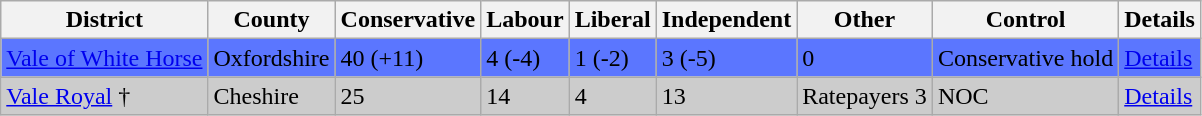<table class="wikitable">
<tr border=1 cellspacing=0 cellpadding=5>
<th>District</th>
<th>County</th>
<th>Conservative</th>
<th>Labour</th>
<th>Liberal</th>
<th>Independent</th>
<th>Other</th>
<th>Control</th>
<th>Details</th>
</tr>
<tr bgcolor=5B76FF>
<td><a href='#'>Vale of White Horse</a></td>
<td>Oxfordshire</td>
<td>40 (+11)</td>
<td>4 (-4)</td>
<td>1 (-2)</td>
<td>3 (-5)</td>
<td>0</td>
<td>Conservative hold</td>
<td><a href='#'>Details</a></td>
</tr>
<tr bgcolor=CCCCCC>
<td><a href='#'>Vale Royal</a> †</td>
<td>Cheshire</td>
<td>25</td>
<td>14</td>
<td>4</td>
<td>13</td>
<td>Ratepayers 3</td>
<td>NOC</td>
<td><a href='#'>Details</a></td>
</tr>
</table>
